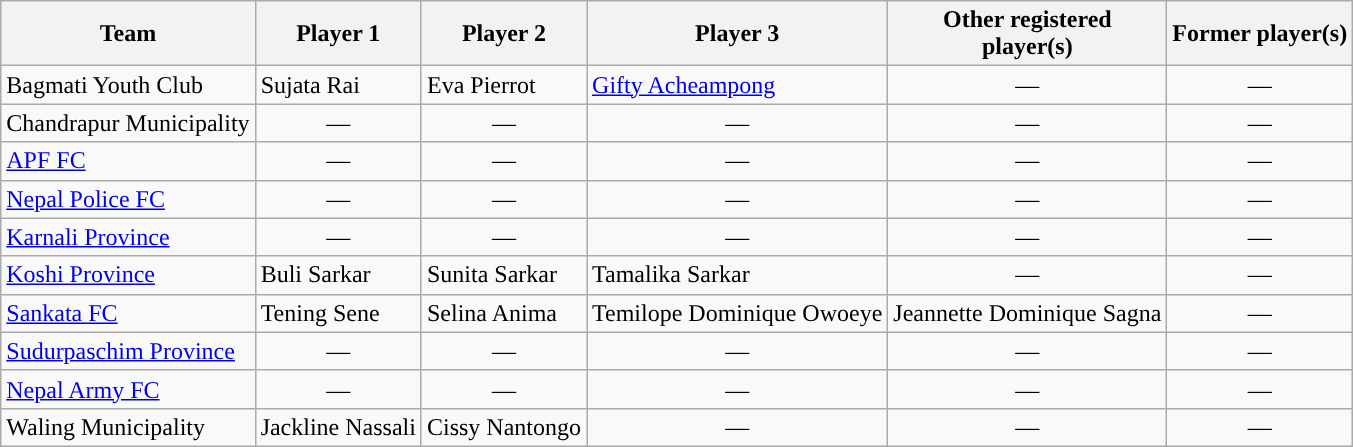<table class="sortable wikitable" style="text-align: left">
<tr>
<th style="text-align:center;">Team</th>
<th style="text-align:center;">Player 1</th>
<th style="text-align:center;">Player 2</th>
<th style="text-align:center;">Player 3</th>
<th style="text-align:center;">Other registered<br>player(s)</th>
<th style="text-align:center;">Former player(s)</th>
</tr>
<tr>
<td>Bagmati Youth Club</td>
<td> Sujata Rai</td>
<td> Eva Pierrot</td>
<td> <a href='#'>Gifty Acheampong</a></td>
<td style="text-align: center;">—</td>
<td style="text-align: center;">—</td>
</tr>
<tr>
<td>Chandrapur Municipality</td>
<td style="text-align: center;">—</td>
<td style="text-align: center;">—</td>
<td style="text-align: center;">—</td>
<td style="text-align: center;">—</td>
<td style="text-align: center;">—</td>
</tr>
<tr>
<td><a href='#'>APF FC</a></td>
<td style="text-align: center;">—</td>
<td style="text-align: center;">—</td>
<td style="text-align: center;">—</td>
<td style="text-align: center;">—</td>
<td style="text-align: center;">—</td>
</tr>
<tr>
<td><a href='#'>Nepal Police FC</a></td>
<td style="text-align: center;">—</td>
<td style="text-align: center;">—</td>
<td style="text-align: center;">—</td>
<td style="text-align: center;">—</td>
<td style="text-align: center;">—</td>
</tr>
<tr>
<td><a href='#'>Karnali Province</a></td>
<td style="text-align: center;">—</td>
<td style="text-align: center;">—</td>
<td style="text-align: center;">—</td>
<td style="text-align: center;">—</td>
<td style="text-align: center;">—</td>
</tr>
<tr>
<td><a href='#'>Koshi Province</a></td>
<td> Buli Sarkar</td>
<td> Sunita Sarkar</td>
<td> Tamalika Sarkar</td>
<td style="text-align: center;">—</td>
<td style="text-align: center;">—</td>
</tr>
<tr>
<td><a href='#'>Sankata FC</a></td>
<td> Tening Sene</td>
<td> Selina Anima</td>
<td> Temilope Dominique Owoeye</td>
<td> Jeannette Dominique Sagna</td>
<td style="text-align: center;">—</td>
</tr>
<tr>
<td><a href='#'>Sudurpaschim Province</a></td>
<td style="text-align: center;">—</td>
<td style="text-align: center;">—</td>
<td style="text-align: center;">—</td>
<td style="text-align: center;">—</td>
<td style="text-align: center;">—</td>
</tr>
<tr>
<td><a href='#'>Nepal Army FC</a></td>
<td style="text-align: center;">—</td>
<td style="text-align: center;">—</td>
<td style="text-align: center;">—</td>
<td style="text-align: center;">—</td>
<td style="text-align: center;">—</td>
</tr>
<tr>
<td>Waling Municipality</td>
<td> Jackline Nassali</td>
<td> Cissy Nantongo</td>
<td style="text-align: center;">—</td>
<td style="text-align: center;">—</td>
<td style="text-align: center;">—</td>
</tr>
</table>
